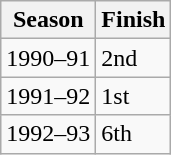<table class="wikitable">
<tr>
<th>Season</th>
<th>Finish</th>
</tr>
<tr>
<td>1990–91</td>
<td>2nd</td>
</tr>
<tr>
<td>1991–92</td>
<td>1st</td>
</tr>
<tr>
<td>1992–93</td>
<td>6th</td>
</tr>
</table>
